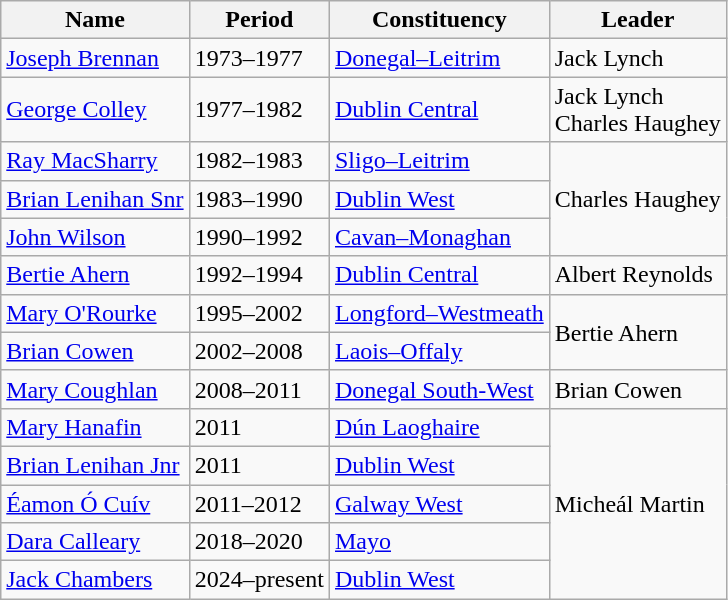<table class="wikitable">
<tr>
<th>Name</th>
<th>Period</th>
<th>Constituency</th>
<th>Leader</th>
</tr>
<tr>
<td><a href='#'>Joseph Brennan</a></td>
<td>1973–1977</td>
<td><a href='#'>Donegal–Leitrim</a></td>
<td>Jack Lynch</td>
</tr>
<tr>
<td><a href='#'>George Colley</a></td>
<td>1977–1982</td>
<td><a href='#'>Dublin Central</a></td>
<td>Jack Lynch<br>Charles Haughey</td>
</tr>
<tr>
<td><a href='#'>Ray MacSharry</a></td>
<td>1982–1983</td>
<td><a href='#'>Sligo–Leitrim</a></td>
<td rowspan="3">Charles Haughey</td>
</tr>
<tr>
<td><a href='#'>Brian Lenihan Snr</a></td>
<td>1983–1990</td>
<td><a href='#'>Dublin West</a></td>
</tr>
<tr>
<td><a href='#'>John Wilson</a></td>
<td>1990–1992</td>
<td><a href='#'>Cavan–Monaghan</a></td>
</tr>
<tr>
<td><a href='#'>Bertie Ahern</a></td>
<td>1992–1994</td>
<td><a href='#'>Dublin Central</a></td>
<td>Albert Reynolds</td>
</tr>
<tr>
<td><a href='#'>Mary O'Rourke</a></td>
<td>1995–2002</td>
<td><a href='#'>Longford–Westmeath</a></td>
<td rowspan="2">Bertie Ahern</td>
</tr>
<tr>
<td><a href='#'>Brian Cowen</a></td>
<td>2002–2008</td>
<td><a href='#'>Laois–Offaly</a></td>
</tr>
<tr>
<td><a href='#'>Mary Coughlan</a></td>
<td>2008–2011</td>
<td><a href='#'>Donegal South-West</a></td>
<td>Brian Cowen</td>
</tr>
<tr>
<td><a href='#'>Mary Hanafin</a></td>
<td>2011</td>
<td><a href='#'>Dún Laoghaire</a></td>
<td rowspan="5">Micheál Martin</td>
</tr>
<tr>
<td><a href='#'>Brian Lenihan Jnr</a></td>
<td>2011</td>
<td><a href='#'>Dublin West</a></td>
</tr>
<tr>
<td><a href='#'>Éamon Ó Cuív</a></td>
<td>2011–2012</td>
<td><a href='#'>Galway West</a></td>
</tr>
<tr>
<td><a href='#'>Dara Calleary</a></td>
<td>2018–2020</td>
<td><a href='#'>Mayo</a></td>
</tr>
<tr>
<td><a href='#'>Jack Chambers</a></td>
<td>2024–present</td>
<td><a href='#'>Dublin West</a></td>
</tr>
</table>
